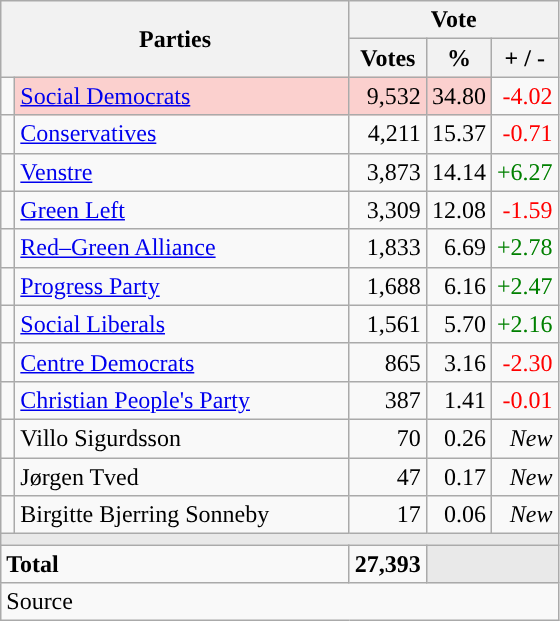<table class="wikitable" style="text-align:right;">
<tr>
<th style="text-align:centre;" rowspan="2" colspan="2" width="225">Parties</th>
<th colspan="3">Vote</th>
</tr>
<tr>
<th width="15">Votes</th>
<th width="15">%</th>
<th width="15">+ / -</th>
</tr>
<tr>
<td width="2" style="color:inherit;background:"></td>
<td bgcolor=#fbd0ce  align="left"><a href='#'>Social Democrats</a></td>
<td bgcolor=#fbd0ce>9,532</td>
<td bgcolor=#fbd0ce>34.80</td>
<td style=color:red;>-4.02</td>
</tr>
<tr>
<td width="2" style="color:inherit;background:"></td>
<td align="left"><a href='#'>Conservatives</a></td>
<td>4,211</td>
<td>15.37</td>
<td style=color:red;>-0.71</td>
</tr>
<tr>
<td width="2" style="color:inherit;background:"></td>
<td align="left"><a href='#'>Venstre</a></td>
<td>3,873</td>
<td>14.14</td>
<td style=color:green;>+6.27</td>
</tr>
<tr>
<td width="2" style="color:inherit;background:"></td>
<td align="left"><a href='#'>Green Left</a></td>
<td>3,309</td>
<td>12.08</td>
<td style=color:red;>-1.59</td>
</tr>
<tr>
<td width="2" style="color:inherit;background:"></td>
<td align="left"><a href='#'>Red–Green Alliance</a></td>
<td>1,833</td>
<td>6.69</td>
<td style=color:green;>+2.78</td>
</tr>
<tr>
<td width="2" style="color:inherit;background:"></td>
<td align="left"><a href='#'>Progress Party</a></td>
<td>1,688</td>
<td>6.16</td>
<td style=color:green;>+2.47</td>
</tr>
<tr>
<td width="2" style="color:inherit;background:"></td>
<td align="left"><a href='#'>Social Liberals</a></td>
<td>1,561</td>
<td>5.70</td>
<td style=color:green;>+2.16</td>
</tr>
<tr>
<td width="2" style="color:inherit;background:"></td>
<td align="left"><a href='#'>Centre Democrats</a></td>
<td>865</td>
<td>3.16</td>
<td style=color:red;>-2.30</td>
</tr>
<tr>
<td width="2" style="color:inherit;background:"></td>
<td align="left"><a href='#'>Christian People's Party</a></td>
<td>387</td>
<td>1.41</td>
<td style=color:red;>-0.01</td>
</tr>
<tr>
<td width="2" style="color:inherit;background:"></td>
<td align="left">Villo Sigurdsson</td>
<td>70</td>
<td>0.26</td>
<td><em>New</em></td>
</tr>
<tr>
<td width="2" style="color:inherit;background:"></td>
<td align="left">Jørgen Tved</td>
<td>47</td>
<td>0.17</td>
<td><em>New</em></td>
</tr>
<tr>
<td width="2" style="color:inherit;background:"></td>
<td align="left">Birgitte Bjerring Sonneby</td>
<td>17</td>
<td>0.06</td>
<td><em>New</em></td>
</tr>
<tr>
<td colspan="7" bgcolor="#E9E9E9"></td>
</tr>
<tr>
<td align="left" colspan="2"><strong>Total</strong></td>
<td><strong>27,393</strong></td>
<td bgcolor="#E9E9E9" colspan="2"></td>
</tr>
<tr>
<td align="left" colspan="6">Source</td>
</tr>
</table>
